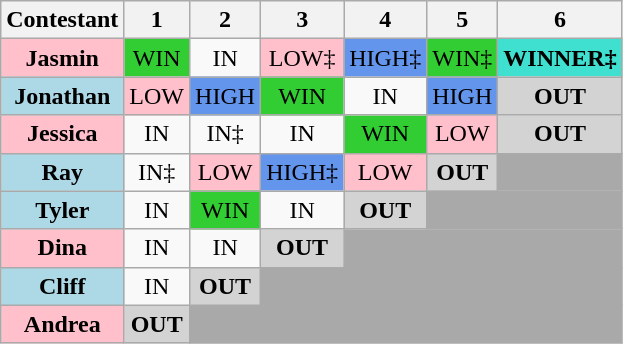<table class="wikitable" align style="text-align:center">
<tr>
<th>Contestant</th>
<th>1</th>
<th>2</th>
<th>3</th>
<th>4</th>
<th>5</th>
<th>6</th>
</tr>
<tr>
<td style="background:pink"><strong>Jasmin</strong></td>
<td style="background:limegreen;">WIN</td>
<td>IN</td>
<td style="background:pink;">LOW‡</td>
<td style="background:cornflowerblue;">HIGH‡</td>
<td style="background:limegreen;">WIN‡</td>
<td style="background:turquoise;"><strong>WINNER‡</strong></td>
</tr>
<tr>
<td style="background:lightblue"><strong>Jonathan</strong></td>
<td style="background:pink;">LOW</td>
<td style="background:cornflowerblue;">HIGH</td>
<td style="background:limegreen;">WIN</td>
<td>IN</td>
<td style="background:cornflowerblue;">HIGH</td>
<td style="background:lightgrey;"><strong>OUT</strong></td>
</tr>
<tr>
<td style="background:pink"><strong>Jessica</strong></td>
<td>IN</td>
<td>IN‡</td>
<td>IN</td>
<td style="background:limegreen;">WIN</td>
<td style="background:pink;">LOW</td>
<td style="background:lightgrey;"><strong>OUT</strong></td>
</tr>
<tr>
<td style="background:lightblue"><strong>Ray</strong></td>
<td>IN‡</td>
<td style="background:pink;">LOW</td>
<td style="background:cornflowerblue;">HIGH‡</td>
<td style="background:pink;">LOW</td>
<td style="background:lightgrey;"><strong>OUT</strong></td>
<td colspan=1 style="background:darkgrey;"></td>
</tr>
<tr>
<td style="background:lightblue"><strong>Tyler</strong></td>
<td>IN</td>
<td style="background:limegreen;">WIN</td>
<td>IN</td>
<td style="background:lightgrey;"><strong>OUT</strong></td>
<td colspan=2 style="background:darkgrey;"></td>
</tr>
<tr>
<td style="background:pink"><strong>Dina</strong></td>
<td>IN</td>
<td>IN</td>
<td style="background:lightgrey;"><strong>OUT</strong></td>
<td colspan=3 style="background:darkgrey;"></td>
</tr>
<tr>
<td style="background:lightblue"><strong>Cliff</strong></td>
<td>IN</td>
<td style="background:lightgrey;"><strong>OUT</strong></td>
<td colspan=4 style="background:darkgrey;"></td>
</tr>
<tr>
<td style="background:pink"><strong>Andrea</strong></td>
<td style="background:lightgrey;"><strong>OUT</strong></td>
<td colspan=5 style="background:darkgrey;"></td>
</tr>
</table>
